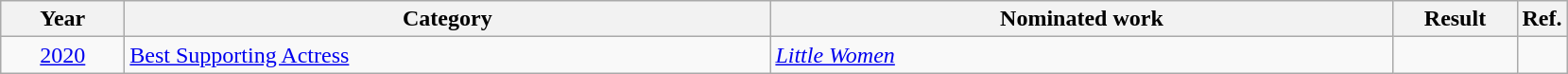<table class=wikitable>
<tr>
<th scope="col" style="width:5em;">Year</th>
<th scope="col" style="width:28em;">Category</th>
<th scope="col" style="width:27em;">Nominated work</th>
<th scope="col" style="width:5em;">Result</th>
<th>Ref.</th>
</tr>
<tr>
<td style="text-align:center;"><a href='#'>2020</a></td>
<td><a href='#'>Best Supporting Actress</a></td>
<td><em><a href='#'>Little Women</a></em></td>
<td></td>
<td align="center"></td>
</tr>
</table>
